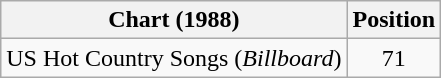<table class="wikitable">
<tr>
<th>Chart (1988)</th>
<th>Position</th>
</tr>
<tr>
<td>US Hot Country Songs (<em>Billboard</em>)</td>
<td align="center">71</td>
</tr>
</table>
